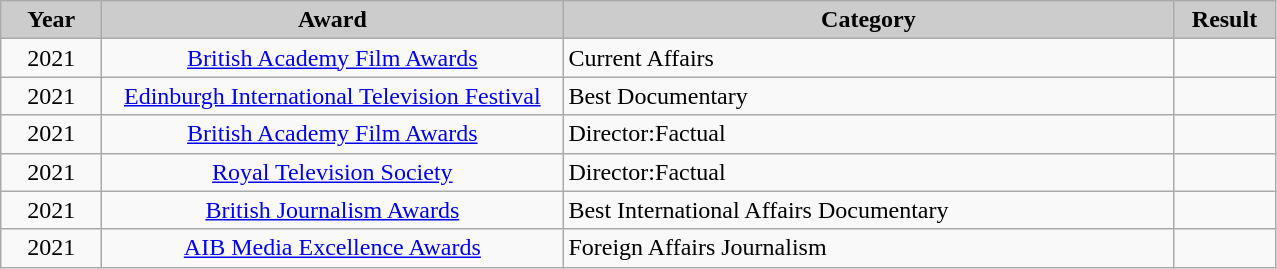<table class="wikitable">
<tr style="background:#ccc; text-align:center;">
<th style="width:60px; background:#ccc;">Year</th>
<th style="width:300px; background:#ccc;">Award</th>
<th style="width:400px; background:#ccc;">Category</th>
<th style="width:60px; background:#ccc;">Result</th>
</tr>
<tr>
<td style="text-align:center;">2021</td>
<td style="text-align:center;"><a href='#'>British Academy Film Awards</a></td>
<td>Current Affairs</td>
<td></td>
</tr>
<tr>
<td style="text-align:center;">2021</td>
<td style="text-align:center;"><a href='#'>Edinburgh International Television Festival</a></td>
<td>Best Documentary</td>
<td></td>
</tr>
<tr>
<td style="text-align:center;">2021</td>
<td style="text-align:center;"><a href='#'>British Academy Film Awards</a></td>
<td>Director:Factual</td>
<td></td>
</tr>
<tr>
<td style="text-align:center;">2021</td>
<td style="text-align:center;"><a href='#'>Royal Television Society</a>   </td>
<td>Director:Factual</td>
<td></td>
</tr>
<tr>
<td style="text-align:center;">2021</td>
<td style="text-align:center;"><a href='#'>British Journalism Awards</a></td>
<td>Best  International Affairs Documentary</td>
<td></td>
</tr>
<tr>
<td style="text-align:center;">2021</td>
<td style="text-align:center;"><a href='#'>AIB Media Excellence Awards</a></td>
<td>Foreign Affairs Journalism</td>
<td></td>
</tr>
</table>
